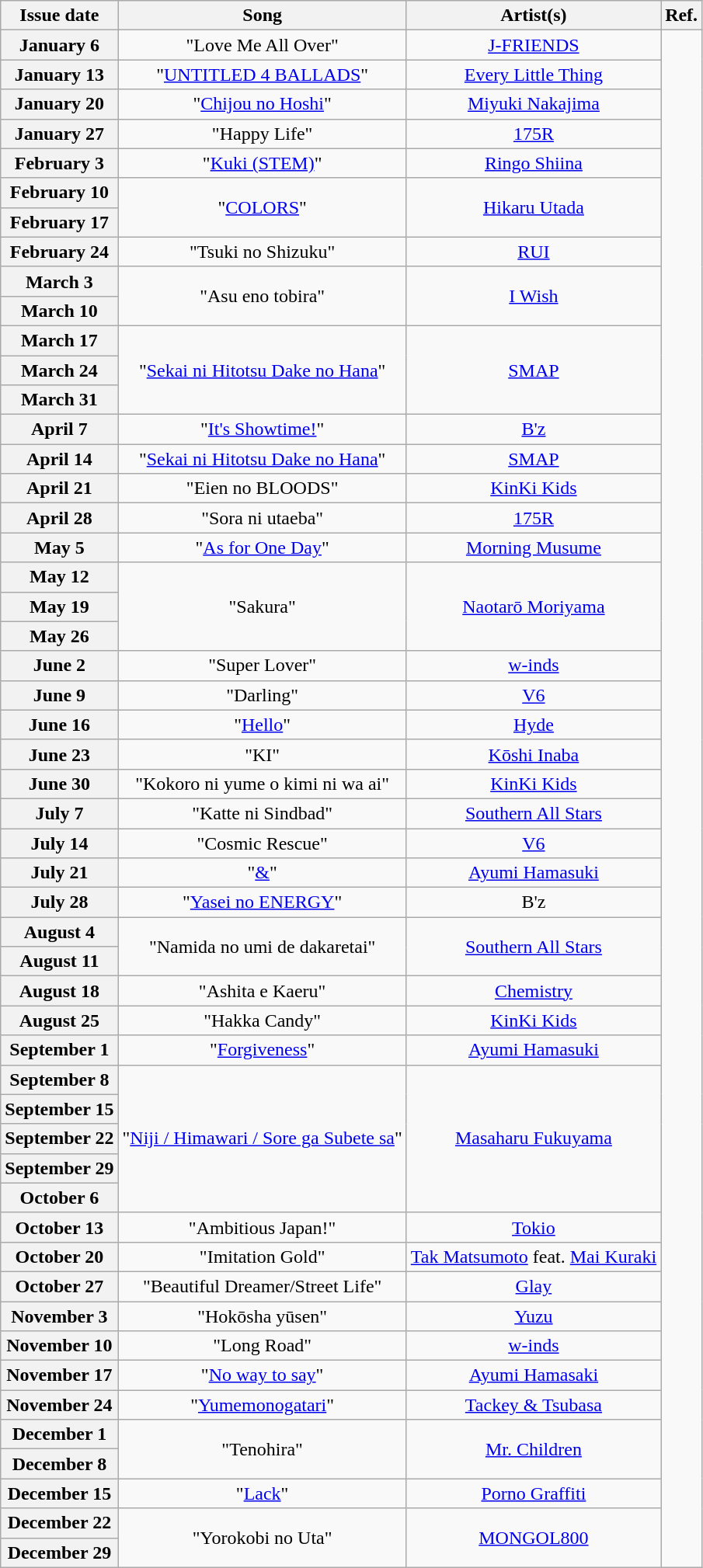<table class="wikitable plainrowheaders" style="text-align: center">
<tr>
<th>Issue date</th>
<th>Song</th>
<th>Artist(s)</th>
<th>Ref.</th>
</tr>
<tr>
<th scope="row">January 6</th>
<td>"Love Me All Over"</td>
<td><a href='#'>J-FRIENDS</a></td>
<td rowspan="53"></td>
</tr>
<tr>
<th scope="row">January 13</th>
<td>"<a href='#'>UNTITLED 4 BALLADS</a>"</td>
<td><a href='#'>Every Little Thing</a></td>
</tr>
<tr>
<th scope="row">January 20</th>
<td>"<a href='#'>Chijou no Hoshi</a>"</td>
<td><a href='#'>Miyuki Nakajima</a></td>
</tr>
<tr>
<th scope="row">January 27</th>
<td>"Happy Life"</td>
<td><a href='#'>175R</a></td>
</tr>
<tr>
<th scope="row">February 3</th>
<td>"<a href='#'>Kuki (STEM)</a>"</td>
<td><a href='#'>Ringo Shiina</a></td>
</tr>
<tr>
<th scope="row">February 10</th>
<td rowspan="2">"<a href='#'>COLORS</a>"</td>
<td rowspan="2"><a href='#'>Hikaru Utada</a></td>
</tr>
<tr>
<th scope="row">February 17</th>
</tr>
<tr>
<th scope="row">February 24</th>
<td>"Tsuki no Shizuku"</td>
<td><a href='#'>RUI</a></td>
</tr>
<tr>
<th scope="row">March 3</th>
<td rowspan="2">"Asu eno tobira"</td>
<td rowspan="2"><a href='#'>I Wish</a></td>
</tr>
<tr>
<th scope="row">March 10</th>
</tr>
<tr>
<th scope="row">March 17</th>
<td rowspan="3">"<a href='#'>Sekai ni Hitotsu Dake no Hana</a>"</td>
<td rowspan="3"><a href='#'>SMAP</a></td>
</tr>
<tr>
<th scope="row">March 24</th>
</tr>
<tr>
<th scope="row">March 31</th>
</tr>
<tr>
<th scope="row">April 7</th>
<td>"<a href='#'>It's Showtime!</a>"</td>
<td><a href='#'>B'z</a></td>
</tr>
<tr>
<th scope="row">April 14</th>
<td>"<a href='#'>Sekai ni Hitotsu Dake no Hana</a>"</td>
<td><a href='#'>SMAP</a></td>
</tr>
<tr>
<th scope="row">April 21</th>
<td>"Eien no BLOODS"</td>
<td><a href='#'>KinKi Kids</a></td>
</tr>
<tr>
<th scope="row">April 28</th>
<td>"Sora ni utaeba"</td>
<td><a href='#'>175R</a></td>
</tr>
<tr>
<th scope="row">May 5</th>
<td>"<a href='#'>As for One Day</a>"</td>
<td><a href='#'>Morning Musume</a></td>
</tr>
<tr>
<th scope="row">May 12</th>
<td rowspan="3">"Sakura"</td>
<td rowspan="3"><a href='#'>Naotarō Moriyama</a></td>
</tr>
<tr>
<th scope="row">May 19</th>
</tr>
<tr>
<th scope="row">May 26</th>
</tr>
<tr>
<th scope="row">June 2</th>
<td>"Super Lover"</td>
<td><a href='#'>w-inds</a></td>
</tr>
<tr>
<th scope="row">June 9</th>
<td>"Darling"</td>
<td><a href='#'>V6</a></td>
</tr>
<tr>
<th scope="row">June 16</th>
<td>"<a href='#'>Hello</a>"</td>
<td><a href='#'>Hyde</a></td>
</tr>
<tr>
<th scope="row">June 23</th>
<td>"KI"</td>
<td><a href='#'>Kōshi Inaba</a></td>
</tr>
<tr>
<th scope="row">June 30</th>
<td>"Kokoro ni yume o kimi ni wa ai"</td>
<td><a href='#'>KinKi Kids</a></td>
</tr>
<tr>
<th scope="row">July 7</th>
<td>"Katte ni Sindbad"</td>
<td><a href='#'>Southern All Stars</a></td>
</tr>
<tr>
<th scope="row">July 14</th>
<td>"Cosmic Rescue"</td>
<td><a href='#'>V6</a></td>
</tr>
<tr>
<th scope="row">July 21</th>
<td>"<a href='#'>&</a>"</td>
<td><a href='#'>Ayumi Hamasuki</a></td>
</tr>
<tr>
<th scope="row">July 28</th>
<td>"<a href='#'>Yasei no ENERGY</a>"</td>
<td>B'z</td>
</tr>
<tr>
<th scope="row">August 4</th>
<td rowspan="2">"Namida no umi de dakaretai"</td>
<td rowspan="2"><a href='#'>Southern All Stars</a></td>
</tr>
<tr>
<th scope="row">August 11</th>
</tr>
<tr>
<th scope="row">August 18</th>
<td>"Ashita e Kaeru"</td>
<td><a href='#'>Chemistry</a></td>
</tr>
<tr>
<th scope="row">August 25</th>
<td>"Hakka Candy"</td>
<td><a href='#'>KinKi Kids</a></td>
</tr>
<tr>
<th scope="row">September 1</th>
<td>"<a href='#'>Forgiveness</a>"</td>
<td><a href='#'>Ayumi Hamasuki</a></td>
</tr>
<tr>
<th scope="row">September 8</th>
<td rowspan="5">"<a href='#'>Niji / Himawari / Sore ga Subete sa</a>"</td>
<td rowspan="5"><a href='#'>Masaharu Fukuyama</a></td>
</tr>
<tr>
<th scope="row">September 15</th>
</tr>
<tr>
<th scope="row">September 22</th>
</tr>
<tr>
<th scope="row">September 29</th>
</tr>
<tr>
<th scope="row">October 6</th>
</tr>
<tr>
<th scope="row">October 13</th>
<td>"Ambitious Japan!"</td>
<td><a href='#'>Tokio</a></td>
</tr>
<tr>
<th scope="row">October 20</th>
<td>"Imitation Gold"</td>
<td><a href='#'>Tak Matsumoto</a> feat. <a href='#'>Mai Kuraki</a></td>
</tr>
<tr>
<th scope="row">October 27</th>
<td>"Beautiful Dreamer/Street Life"</td>
<td><a href='#'>Glay</a></td>
</tr>
<tr>
<th scope="row">November 3</th>
<td>"Hokōsha yūsen"</td>
<td><a href='#'>Yuzu</a></td>
</tr>
<tr>
<th scope="row">November 10</th>
<td>"Long Road"</td>
<td><a href='#'>w-inds</a></td>
</tr>
<tr>
<th scope="row">November 17</th>
<td>"<a href='#'>No way to say</a>"</td>
<td><a href='#'>Ayumi Hamasaki</a></td>
</tr>
<tr>
<th scope="row">November 24</th>
<td>"<a href='#'>Yumemonogatari</a>"</td>
<td><a href='#'>Tackey & Tsubasa</a></td>
</tr>
<tr>
<th scope="row">December 1</th>
<td rowspan="2">"Tenohira"</td>
<td rowspan="2"><a href='#'>Mr. Children</a></td>
</tr>
<tr>
<th scope="row">December 8</th>
</tr>
<tr>
<th scope="row">December 15</th>
<td>"<a href='#'>Lack</a>"</td>
<td><a href='#'>Porno Graffiti</a></td>
</tr>
<tr>
<th scope="row">December 22</th>
<td rowspan="2">"Yorokobi no Uta"</td>
<td rowspan="2"><a href='#'>MONGOL800</a></td>
</tr>
<tr>
<th scope="row">December 29</th>
</tr>
</table>
